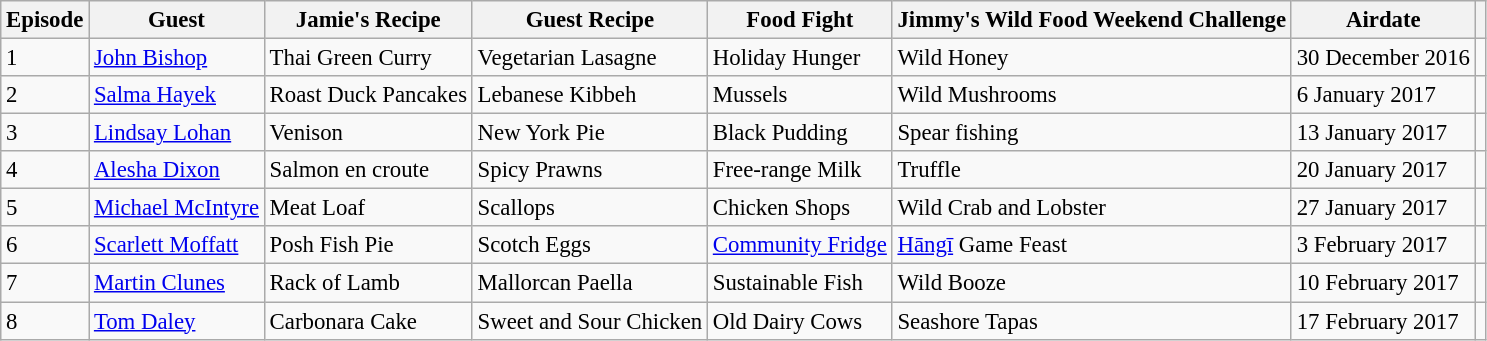<table class="wikitable" style="font-size:95%;">
<tr>
<th>Episode</th>
<th>Guest</th>
<th>Jamie's Recipe</th>
<th>Guest Recipe</th>
<th>Food Fight</th>
<th>Jimmy's Wild Food Weekend Challenge</th>
<th>Airdate</th>
<th></th>
</tr>
<tr>
<td>1</td>
<td><a href='#'>John Bishop</a></td>
<td>Thai Green Curry</td>
<td>Vegetarian Lasagne</td>
<td>Holiday Hunger</td>
<td>Wild Honey</td>
<td>30 December 2016</td>
<td></td>
</tr>
<tr>
<td>2</td>
<td><a href='#'>Salma Hayek</a></td>
<td>Roast Duck Pancakes</td>
<td>Lebanese Kibbeh</td>
<td>Mussels</td>
<td>Wild Mushrooms</td>
<td>6 January 2017</td>
<td></td>
</tr>
<tr>
<td>3</td>
<td><a href='#'>Lindsay Lohan</a></td>
<td>Venison</td>
<td>New York Pie</td>
<td>Black Pudding</td>
<td>Spear fishing</td>
<td>13 January 2017</td>
<td></td>
</tr>
<tr>
<td>4</td>
<td><a href='#'>Alesha Dixon</a></td>
<td>Salmon en croute</td>
<td>Spicy Prawns</td>
<td>Free-range Milk</td>
<td>Truffle</td>
<td>20 January 2017</td>
<td></td>
</tr>
<tr>
<td>5</td>
<td><a href='#'>Michael McIntyre</a></td>
<td>Meat Loaf</td>
<td>Scallops</td>
<td>Chicken Shops</td>
<td>Wild Crab and Lobster</td>
<td>27 January 2017</td>
<td></td>
</tr>
<tr>
<td>6</td>
<td><a href='#'>Scarlett Moffatt</a></td>
<td>Posh Fish Pie</td>
<td>Scotch Eggs</td>
<td><a href='#'>Community Fridge</a></td>
<td><a href='#'>Hāngī</a> Game Feast</td>
<td>3 February 2017</td>
<td></td>
</tr>
<tr>
<td>7</td>
<td><a href='#'>Martin Clunes</a></td>
<td>Rack of Lamb</td>
<td>Mallorcan Paella</td>
<td>Sustainable Fish</td>
<td>Wild Booze</td>
<td>10 February 2017</td>
<td></td>
</tr>
<tr>
<td>8</td>
<td><a href='#'>Tom Daley</a></td>
<td>Carbonara Cake</td>
<td>Sweet and Sour Chicken</td>
<td>Old Dairy Cows</td>
<td>Seashore Tapas</td>
<td>17 February 2017</td>
<td></td>
</tr>
</table>
